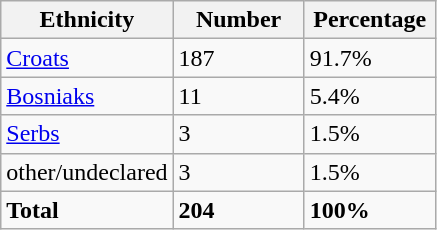<table class="wikitable">
<tr>
<th width="100px">Ethnicity</th>
<th width="80px">Number</th>
<th width="80px">Percentage</th>
</tr>
<tr>
<td><a href='#'>Croats</a></td>
<td>187</td>
<td>91.7%</td>
</tr>
<tr>
<td><a href='#'>Bosniaks</a></td>
<td>11</td>
<td>5.4%</td>
</tr>
<tr>
<td><a href='#'>Serbs</a></td>
<td>3</td>
<td>1.5%</td>
</tr>
<tr>
<td>other/undeclared</td>
<td>3</td>
<td>1.5%</td>
</tr>
<tr>
<td><strong>Total</strong></td>
<td><strong>204</strong></td>
<td><strong>100%</strong></td>
</tr>
</table>
